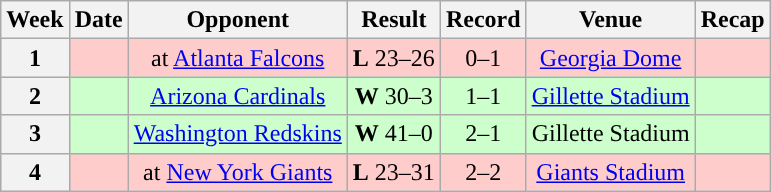<table class="wikitable" style="text-align:center">
<tr>
<th>Week</th>
<th>Date</th>
<th>Opponent</th>
<th>Result</th>
<th>Record</th>
<th>Venue</th>
<th>Recap</th>
</tr>
<tr style="background: #fcc;">
<th>1</th>
<td></td>
<td>at <a href='#'>Atlanta Falcons</a></td>
<td><strong>L</strong> 23–26</td>
<td>0–1</td>
<td><a href='#'>Georgia Dome</a></td>
<td></td>
</tr>
<tr style="background: #cfc;">
<th>2</th>
<td></td>
<td><a href='#'>Arizona Cardinals</a></td>
<td><strong>W</strong> 30–3</td>
<td>1–1</td>
<td><a href='#'>Gillette Stadium</a></td>
<td></td>
</tr>
<tr style="background: #cfc;">
<th>3</th>
<td></td>
<td><a href='#'>Washington Redskins</a></td>
<td><strong>W</strong> 41–0</td>
<td>2–1</td>
<td>Gillette Stadium</td>
<td></td>
</tr>
<tr style="background: #fcc;">
<th>4</th>
<td></td>
<td>at <a href='#'>New York Giants</a></td>
<td><strong>L</strong> 23–31</td>
<td>2–2</td>
<td><a href='#'>Giants Stadium</a></td>
<td></td>
</tr>
</table>
